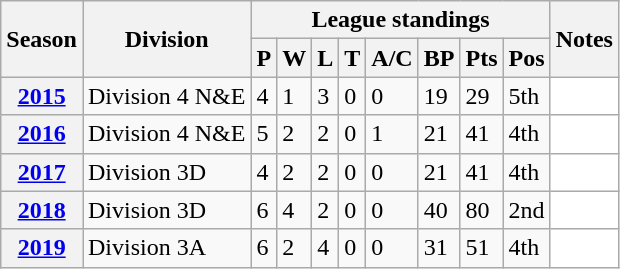<table class="wikitable sortable">
<tr>
<th scope="col" rowspan="2">Season</th>
<th scope="col" rowspan="2">Division</th>
<th scope="col" colspan="8">League standings</th>
<th scope="col" rowspan="2">Notes</th>
</tr>
<tr>
<th scope="col">P</th>
<th scope="col">W</th>
<th scope="col">L</th>
<th scope="col">T</th>
<th scope="col">A/C</th>
<th scope="col">BP</th>
<th scope="col">Pts</th>
<th scope="col">Pos</th>
</tr>
<tr>
<th scope="row"><a href='#'>2015</a></th>
<td>Division 4 N&E</td>
<td>4</td>
<td>1</td>
<td>3</td>
<td>0</td>
<td>0</td>
<td>19</td>
<td>29</td>
<td>5th</td>
<td style="background: white;"></td>
</tr>
<tr>
<th scope="row"><a href='#'>2016</a></th>
<td>Division 4 N&E</td>
<td>5</td>
<td>2</td>
<td>2</td>
<td>0</td>
<td>1</td>
<td>21</td>
<td>41</td>
<td>4th</td>
<td style="background: white;"></td>
</tr>
<tr>
<th scope="row"><a href='#'>2017</a></th>
<td>Division 3D</td>
<td>4</td>
<td>2</td>
<td>2</td>
<td>0</td>
<td>0</td>
<td>21</td>
<td>41</td>
<td>4th</td>
<td style="background: white;"></td>
</tr>
<tr>
<th scope="row"><a href='#'>2018</a></th>
<td>Division 3D</td>
<td>6</td>
<td>4</td>
<td>2</td>
<td>0</td>
<td>0</td>
<td>40</td>
<td>80</td>
<td>2nd</td>
<td style="background: white;"></td>
</tr>
<tr>
<th scope="row"><a href='#'>2019</a></th>
<td>Division 3A</td>
<td>6</td>
<td>2</td>
<td>4</td>
<td>0</td>
<td>0</td>
<td>31</td>
<td>51</td>
<td>4th</td>
<td style="background: white;"></td>
</tr>
</table>
